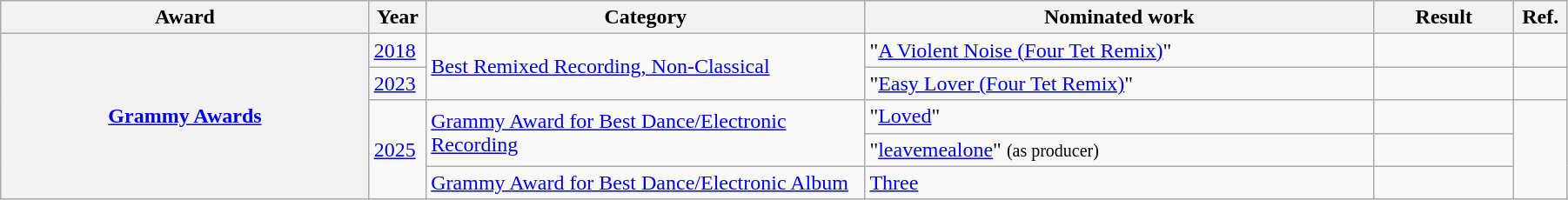<table class="wikitable sortable plainrowheaders" style="width:95%;">
<tr>
<th style="width:21%;">Award</th>
<th width=3%>Year</th>
<th style="width:25%;">Category</th>
<th style="width:29%;">Nominated work</th>
<th style="width:8%;">Result</th>
<th style="width:3%;">Ref.</th>
</tr>
<tr>
<th rowspan="5"><a href='#'>Grammy Awards</a></th>
<td><a href='#'>2018</a></td>
<td rowspan="2"><a href='#'>Best Remixed Recording, Non-Classical</a></td>
<td>"<a href='#'>A Violent Noise (Four Tet Remix)</a>"</td>
<td></td>
<td></td>
</tr>
<tr>
<td><a href='#'>2023</a></td>
<td>"<a href='#'>Easy Lover (Four Tet Remix)</a>"</td>
<td></td>
<td></td>
</tr>
<tr>
<td rowspan="3"><a href='#'>2025</a></td>
<td rowspan="2"><a href='#'>Grammy Award for Best Dance/Electronic Recording</a></td>
<td>"<a href='#'>Loved</a>"</td>
<td></td>
<td rowspan="3"></td>
</tr>
<tr>
<td>"<a href='#'>leavemealone</a>" <small>(as producer)</small></td>
<td></td>
</tr>
<tr>
<td><a href='#'>Grammy Award for Best Dance/Electronic Album</a></td>
<td><a href='#'>Three</a></td>
<td></td>
</tr>
</table>
